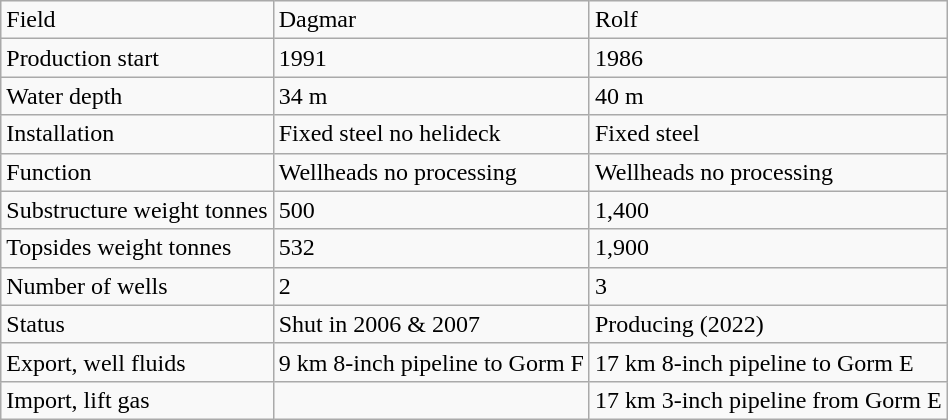<table class="wikitable">
<tr>
<td>Field</td>
<td>Dagmar</td>
<td>Rolf</td>
</tr>
<tr>
<td>Production start</td>
<td>1991</td>
<td>1986</td>
</tr>
<tr>
<td>Water depth</td>
<td>34 m</td>
<td>40 m</td>
</tr>
<tr>
<td>Installation</td>
<td>Fixed steel no helideck</td>
<td>Fixed steel</td>
</tr>
<tr>
<td>Function</td>
<td>Wellheads no processing</td>
<td>Wellheads no processing</td>
</tr>
<tr>
<td>Substructure weight tonnes</td>
<td>500</td>
<td>1,400</td>
</tr>
<tr>
<td>Topsides weight tonnes</td>
<td>532</td>
<td>1,900</td>
</tr>
<tr>
<td>Number of wells</td>
<td>2</td>
<td>3</td>
</tr>
<tr>
<td>Status</td>
<td>Shut in 2006 & 2007</td>
<td>Producing (2022)</td>
</tr>
<tr>
<td>Export, well fluids</td>
<td>9 km 8-inch pipeline to Gorm F</td>
<td>17 km 8-inch pipeline to Gorm E</td>
</tr>
<tr>
<td>Import, lift gas</td>
<td></td>
<td>17 km 3-inch pipeline from Gorm E</td>
</tr>
</table>
